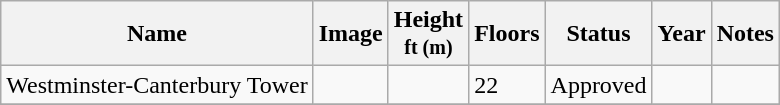<table class="wikitable sortable">
<tr>
<th>Name</th>
<th class="unsortable">Image</th>
<th>Height<br><small>ft (m)</small></th>
<th>Floors</th>
<th>Status</th>
<th>Year</th>
<th class="unsortable">Notes</th>
</tr>
<tr>
<td>Westminster-Canterbury Tower</td>
<td></td>
<td></td>
<td>22</td>
<td>Approved</td>
<td></td>
<td></td>
</tr>
<tr>
</tr>
</table>
